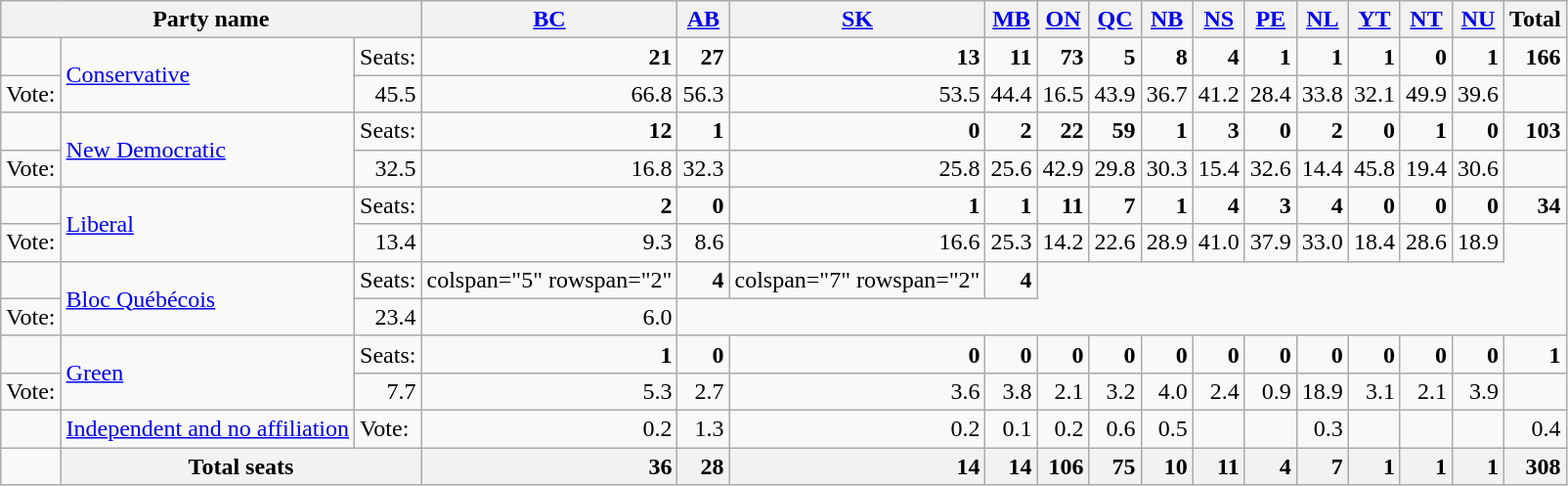<table class="wikitable">
<tr>
<th style="text-align:center;" colspan="3">Party name</th>
<th style="text-align:center;"><a href='#'>BC</a></th>
<th style="text-align:center;"><a href='#'>AB</a></th>
<th style="text-align:center;"><a href='#'>SK</a></th>
<th style="text-align:center;"><a href='#'>MB</a></th>
<th style="text-align:center;"><a href='#'>ON</a></th>
<th style="text-align:center;"><a href='#'>QC</a></th>
<th style="text-align:center;"><a href='#'>NB</a></th>
<th style="text-align:center;"><a href='#'>NS</a></th>
<th style="text-align:center;"><a href='#'>PE</a></th>
<th style="text-align:center;"><a href='#'>NL</a></th>
<th style="text-align:center;"><a href='#'>YT</a></th>
<th style="text-align:center;"><a href='#'>NT</a></th>
<th style="text-align:center;"><a href='#'>NU</a></th>
<th style="text-align:center;">Total</th>
</tr>
<tr>
<td>    </td>
<td rowspan="2"><a href='#'>Conservative</a></td>
<td>Seats:</td>
<td style="text-align:right;"><strong>21</strong> </td>
<td style="text-align:right;"><strong>27</strong> </td>
<td style="text-align:right;"><strong>13</strong> </td>
<td style="text-align:right;"><strong>11</strong> </td>
<td style="text-align:right;"><strong>73</strong> </td>
<td style="text-align:right;"><strong>5</strong> </td>
<td style="text-align:right;"><strong>8</strong> </td>
<td style="text-align:right;"><strong>4</strong> </td>
<td style="text-align:right;"><strong>1</strong> </td>
<td style="text-align:right;"><strong>1</strong> </td>
<td style="text-align:right;"><strong>1</strong> </td>
<td style="text-align:right;"><strong>0</strong> </td>
<td style="text-align:right;"><strong>1</strong> </td>
<td style="text-align:right;"><strong>166</strong></td>
</tr>
<tr>
<td>Vote:</td>
<td style="text-align:right;">45.5 </td>
<td style="text-align:right;">66.8 </td>
<td style="text-align:right;">56.3 </td>
<td style="text-align:right;">53.5 </td>
<td style="text-align:right;">44.4 </td>
<td style="text-align:right;">16.5 </td>
<td style="text-align:right;">43.9 </td>
<td style="text-align:right;">36.7 </td>
<td style="text-align:right;">41.2 </td>
<td style="text-align:right;">28.4 </td>
<td style="text-align:right;">33.8 </td>
<td style="text-align:right;">32.1 </td>
<td style="text-align:right;">49.9 </td>
<td style="text-align:right;">39.6 </td>
</tr>
<tr>
<td>    </td>
<td rowspan="2"><a href='#'>New Democratic</a></td>
<td>Seats:</td>
<td style="text-align:right;"><strong>12</strong> </td>
<td style="text-align:right;"><strong>1</strong> </td>
<td style="text-align:right;"><strong>0</strong> </td>
<td style="text-align:right;"><strong>2</strong> </td>
<td style="text-align:right;"><strong>22</strong> </td>
<td style="text-align:right;"><strong>59</strong> </td>
<td style="text-align:right;"><strong>1</strong> </td>
<td style="text-align:right;"><strong>3</strong> </td>
<td style="text-align:right;"><strong>0</strong> </td>
<td style="text-align:right;"><strong>2</strong> </td>
<td style="text-align:right;"><strong>0</strong> </td>
<td style="text-align:right;"><strong>1</strong> </td>
<td style="text-align:right;"><strong>0</strong> </td>
<td style="text-align:right;"><strong>103</strong></td>
</tr>
<tr>
<td>Vote:</td>
<td style="text-align:right;">32.5 </td>
<td style="text-align:right;">16.8 </td>
<td style="text-align:right;">32.3 </td>
<td style="text-align:right;">25.8 </td>
<td style="text-align:right;">25.6 </td>
<td style="text-align:right;">42.9 </td>
<td style="text-align:right;">29.8 </td>
<td style="text-align:right;">30.3 </td>
<td style="text-align:right;">15.4 </td>
<td style="text-align:right;">32.6 </td>
<td style="text-align:right;">14.4 </td>
<td style="text-align:right;">45.8 </td>
<td style="text-align:right;">19.4 </td>
<td style="text-align:right;">30.6 </td>
</tr>
<tr>
<td>    </td>
<td rowspan="2"><a href='#'>Liberal</a></td>
<td>Seats:</td>
<td style="text-align:right;"><strong>2</strong> </td>
<td style="text-align:right;"><strong>0</strong> </td>
<td style="text-align:right;"><strong>1</strong> </td>
<td style="text-align:right;"><strong>1</strong> </td>
<td style="text-align:right;"><strong>11</strong> </td>
<td style="text-align:right;"><strong>7</strong> </td>
<td style="text-align:right;"><strong>1</strong> </td>
<td style="text-align:right;"><strong>4</strong> </td>
<td style="text-align:right;"><strong>3</strong> </td>
<td style="text-align:right;"><strong>4</strong> </td>
<td style="text-align:right;"><strong>0</strong> </td>
<td style="text-align:right;"><strong>0</strong> </td>
<td style="text-align:right;"><strong>0</strong> </td>
<td style="text-align:right;"><strong>34</strong></td>
</tr>
<tr>
<td>Vote:</td>
<td style="text-align:right;">13.4 </td>
<td style="text-align:right;">9.3 </td>
<td style="text-align:right;">8.6 </td>
<td style="text-align:right;">16.6 </td>
<td style="text-align:right;">25.3 </td>
<td style="text-align:right;">14.2 </td>
<td style="text-align:right;">22.6 </td>
<td style="text-align:right;">28.9 </td>
<td style="text-align:right;">41.0 </td>
<td style="text-align:right;">37.9 </td>
<td style="text-align:right;">33.0 </td>
<td style="text-align:right;">18.4 </td>
<td style="text-align:right;">28.6 </td>
<td style="text-align:right;">18.9 </td>
</tr>
<tr>
<td>    </td>
<td rowspan="2"><a href='#'>Bloc Québécois</a></td>
<td>Seats:</td>
<td>colspan="5" rowspan="2" </td>
<td style="text-align:right;"><strong>4</strong> </td>
<td>colspan="7" rowspan="2" </td>
<td style="text-align:right;"><strong>4</strong></td>
</tr>
<tr>
<td>Vote:</td>
<td style="text-align:right;">23.4 </td>
<td style="text-align:right;">6.0 </td>
</tr>
<tr>
<td>    </td>
<td rowspan="2"><a href='#'>Green</a></td>
<td>Seats:</td>
<td style="text-align:right;"><strong>1</strong> </td>
<td style="text-align:right;"><strong>0</strong> </td>
<td style="text-align:right;"><strong>0</strong> </td>
<td style="text-align:right;"><strong>0</strong> </td>
<td style="text-align:right;"><strong>0</strong> </td>
<td style="text-align:right;"><strong>0</strong> </td>
<td style="text-align:right;"><strong>0</strong> </td>
<td style="text-align:right;"><strong>0</strong> </td>
<td style="text-align:right;"><strong>0</strong> </td>
<td style="text-align:right;"><strong>0</strong> </td>
<td style="text-align:right;"><strong>0</strong> </td>
<td style="text-align:right;"><strong>0</strong> </td>
<td style="text-align:right;"><strong>0</strong> </td>
<td style="text-align:right;"><strong>1</strong></td>
</tr>
<tr>
<td>Vote:</td>
<td style="text-align:right;">7.7 </td>
<td style="text-align:right;">5.3 </td>
<td style="text-align:right;">2.7 </td>
<td style="text-align:right;">3.6 </td>
<td style="text-align:right;">3.8 </td>
<td style="text-align:right;">2.1 </td>
<td style="text-align:right;">3.2 </td>
<td style="text-align:right;">4.0 </td>
<td style="text-align:right;">2.4 </td>
<td style="text-align:right;">0.9 </td>
<td style="text-align:right;">18.9 </td>
<td style="text-align:right;">3.1 </td>
<td style="text-align:right;">2.1 </td>
<td style="text-align:right;">3.9 </td>
</tr>
<tr>
<td>    </td>
<td><a href='#'>Independent and no affiliation</a></td>
<td>Vote:</td>
<td style="text-align:right;">0.2 </td>
<td style="text-align:right;">1.3 </td>
<td style="text-align:right;">0.2 </td>
<td style="text-align:right;">0.1 </td>
<td style="text-align:right;">0.2 </td>
<td style="text-align:right;">0.6 </td>
<td style="text-align:right;">0.5 </td>
<td style="text-align:right;"></td>
<td style="text-align:right;"></td>
<td style="text-align:right;">0.3 </td>
<td style="text-align:right;"></td>
<td style="text-align:right;"></td>
<td style="text-align:right;"></td>
<td style="text-align:right;">0.4</td>
</tr>
<tr>
<td></td>
<th colspan="2">Total seats</th>
<th style="text-align:right;">36 </th>
<th style="text-align:right;">28 </th>
<th style="text-align:right;">14 </th>
<th style="text-align:right;">14 </th>
<th style="text-align:right;">106</th>
<th style="text-align:right;">75 </th>
<th style="text-align:right;">10 </th>
<th style="text-align:right;">11 </th>
<th style="text-align:right;">4 </th>
<th style="text-align:right;">7 </th>
<th style="text-align:right;">1 </th>
<th style="text-align:right;">1 </th>
<th style="text-align:right;">1 </th>
<th style="text-align:right;">308 </th>
</tr>
</table>
